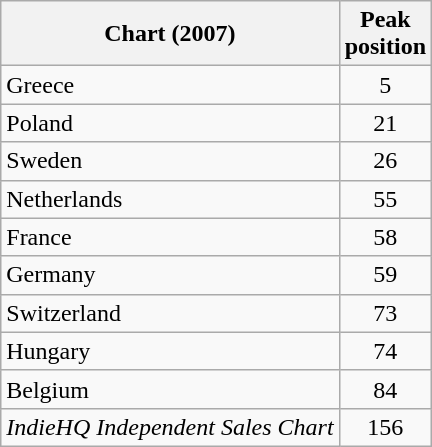<table class="wikitable">
<tr>
<th align="left">Chart (2007)</th>
<th align="center">Peak<br>position</th>
</tr>
<tr>
<td align="left">Greece</td>
<td align="center">5</td>
</tr>
<tr>
<td align="left">Poland</td>
<td align="center">21</td>
</tr>
<tr>
<td align="left">Sweden</td>
<td align="center">26</td>
</tr>
<tr>
<td align="left">Netherlands</td>
<td align="center">55</td>
</tr>
<tr>
<td align="left">France</td>
<td align="center">58</td>
</tr>
<tr>
<td align="left">Germany</td>
<td align="center">59</td>
</tr>
<tr>
<td align="left">Switzerland</td>
<td align="center">73</td>
</tr>
<tr>
<td align="left">Hungary</td>
<td align="center">74</td>
</tr>
<tr>
<td align="left">Belgium</td>
<td align="center">84</td>
</tr>
<tr>
<td align="left"><em>IndieHQ Independent Sales Chart</em></td>
<td align="center">156</td>
</tr>
</table>
